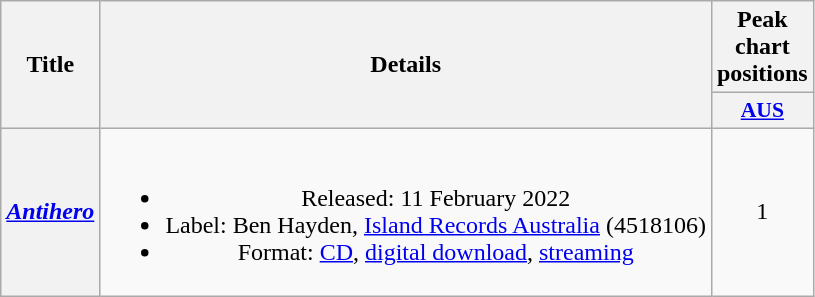<table class="wikitable plainrowheaders" style="text-align:center;">
<tr>
<th scope="col" rowspan="2">Title</th>
<th scope="col" rowspan="2">Details</th>
<th scope="col" colspan="1">Peak chart positions</th>
</tr>
<tr>
<th scope="col" style="width:2.2em;font-size:90%;"><a href='#'>AUS</a><br></th>
</tr>
<tr>
<th scope="row"><em><a href='#'>Antihero</a></em></th>
<td><br><ul><li>Released: 11 February 2022</li><li>Label: Ben Hayden, <a href='#'>Island Records Australia</a> (4518106)</li><li>Format: <a href='#'>CD</a>, <a href='#'>digital download</a>, <a href='#'>streaming</a></li></ul></td>
<td>1</td>
</tr>
</table>
